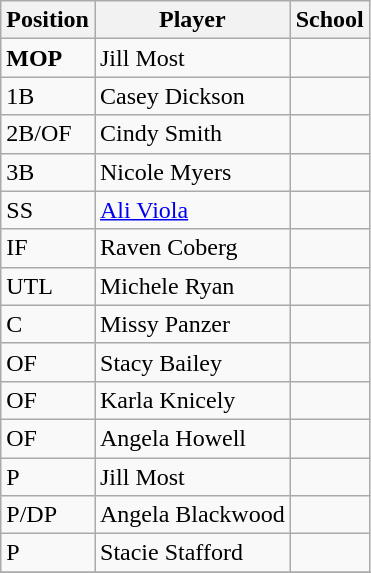<table class="wikitable">
<tr>
<th>Position</th>
<th>Player</th>
<th>School</th>
</tr>
<tr>
<td><strong>MOP</strong></td>
<td>Jill Most</td>
<td></td>
</tr>
<tr>
<td>1B</td>
<td>Casey Dickson</td>
<td></td>
</tr>
<tr>
<td>2B/OF</td>
<td>Cindy Smith</td>
<td></td>
</tr>
<tr>
<td>3B</td>
<td>Nicole Myers</td>
<td></td>
</tr>
<tr>
<td>SS</td>
<td><a href='#'>Ali Viola</a></td>
<td></td>
</tr>
<tr>
<td>IF</td>
<td>Raven Coberg</td>
<td></td>
</tr>
<tr>
<td>UTL</td>
<td>Michele Ryan</td>
<td></td>
</tr>
<tr>
<td>C</td>
<td>Missy Panzer</td>
<td></td>
</tr>
<tr>
<td>OF</td>
<td>Stacy Bailey</td>
<td></td>
</tr>
<tr>
<td>OF</td>
<td>Karla Knicely</td>
<td></td>
</tr>
<tr>
<td>OF</td>
<td>Angela Howell</td>
<td></td>
</tr>
<tr>
<td>P</td>
<td>Jill Most</td>
<td></td>
</tr>
<tr>
<td>P/DP</td>
<td>Angela Blackwood</td>
<td></td>
</tr>
<tr>
<td>P</td>
<td>Stacie Stafford</td>
<td></td>
</tr>
<tr>
</tr>
</table>
